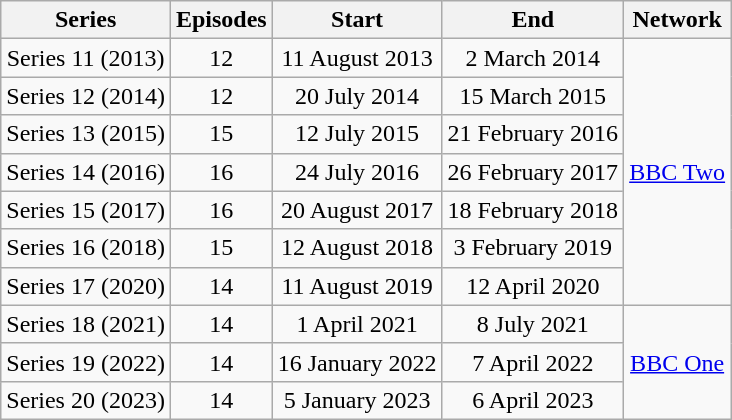<table class="wikitable" style="text-align:center;">
<tr>
<th>Series</th>
<th>Episodes</th>
<th>Start</th>
<th>End</th>
<th>Network</th>
</tr>
<tr>
<td>Series 11 (2013)</td>
<td>12</td>
<td>11 August 2013</td>
<td>2 March 2014</td>
<td rowspan="7"><a href='#'>BBC Two</a></td>
</tr>
<tr>
<td>Series 12 (2014)</td>
<td>12</td>
<td>20 July 2014</td>
<td>15 March 2015</td>
</tr>
<tr>
<td>Series 13 (2015)</td>
<td>15</td>
<td>12 July 2015</td>
<td>21 February 2016</td>
</tr>
<tr>
<td>Series 14 (2016)</td>
<td>16</td>
<td>24 July 2016</td>
<td>26 February 2017</td>
</tr>
<tr>
<td>Series 15 (2017)</td>
<td>16</td>
<td>20 August 2017</td>
<td>18 February 2018</td>
</tr>
<tr>
<td>Series 16 (2018)</td>
<td>15</td>
<td>12 August 2018</td>
<td>3 February 2019</td>
</tr>
<tr>
<td>Series 17 (2020)</td>
<td>14</td>
<td>11 August 2019</td>
<td>12 April 2020</td>
</tr>
<tr>
<td>Series 18 (2021)</td>
<td>14</td>
<td>1 April 2021</td>
<td>8 July 2021</td>
<td rowspan="3"><a href='#'>BBC One</a></td>
</tr>
<tr>
<td>Series 19 (2022)</td>
<td>14</td>
<td>16 January 2022</td>
<td>7 April 2022</td>
</tr>
<tr>
<td>Series 20 (2023)</td>
<td>14</td>
<td>5 January 2023</td>
<td>6 April 2023</td>
</tr>
</table>
